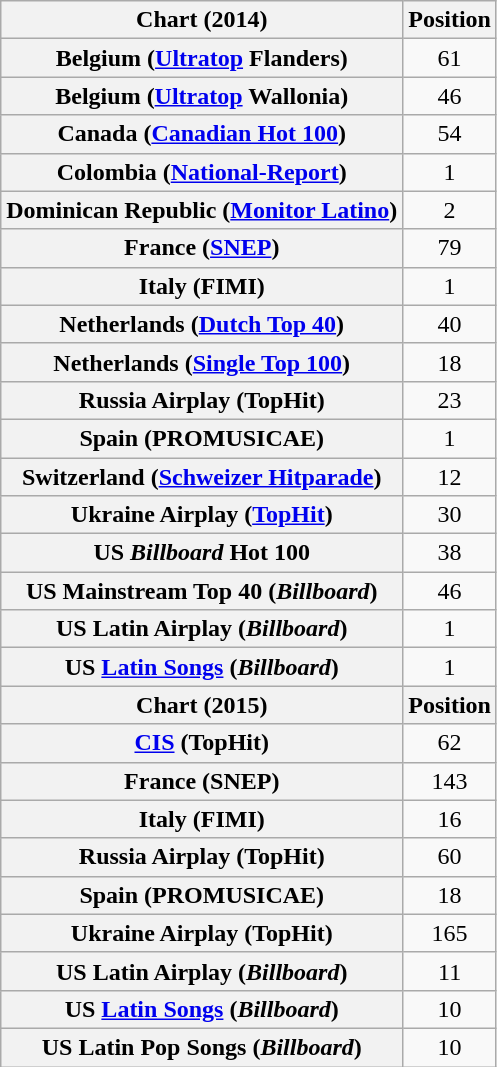<table class="wikitable sortable plainrowheaders">
<tr>
<th>Chart (2014)</th>
<th>Position</th>
</tr>
<tr>
<th scope=row>Belgium (<a href='#'>Ultratop</a> Flanders)</th>
<td style="text-align:center;">61</td>
</tr>
<tr>
<th scope=row>Belgium (<a href='#'>Ultratop</a> Wallonia)</th>
<td style="text-align:center;">46</td>
</tr>
<tr>
<th scope=row>Canada (<a href='#'>Canadian Hot 100</a>)</th>
<td style="text-align:center;">54</td>
</tr>
<tr>
<th scope=row>Colombia (<a href='#'>National-Report</a>)</th>
<td style="text-align:center;">1</td>
</tr>
<tr>
<th scope=row>Dominican Republic (<a href='#'>Monitor Latino</a>)</th>
<td style="text-align:center;">2</td>
</tr>
<tr>
<th scope=row>France (<a href='#'>SNEP</a>)</th>
<td style="text-align:center;">79</td>
</tr>
<tr>
<th scope=row>Italy (FIMI)</th>
<td style="text-align:center;">1</td>
</tr>
<tr>
<th scope=row>Netherlands (<a href='#'>Dutch Top 40</a>)</th>
<td style="text-align:center;">40</td>
</tr>
<tr>
<th scope=row>Netherlands (<a href='#'>Single Top 100</a>)</th>
<td style="text-align:center;">18</td>
</tr>
<tr>
<th scope="row">Russia Airplay (TopHit)</th>
<td style="text-align:center;">23</td>
</tr>
<tr>
<th scope="row">Spain (PROMUSICAE)</th>
<td style="text-align:center;">1</td>
</tr>
<tr>
<th scope=row>Switzerland (<a href='#'>Schweizer Hitparade</a>)</th>
<td style="text-align:center;">12</td>
</tr>
<tr>
<th scope="row">Ukraine Airplay (<a href='#'>TopHit</a>)</th>
<td style="text-align:center;">30</td>
</tr>
<tr>
<th scope="row">US <em>Billboard</em> Hot 100</th>
<td style="text-align:center;">38</td>
</tr>
<tr>
<th scope="row">US Mainstream Top 40 (<em>Billboard</em>)</th>
<td style="text-align:center;">46</td>
</tr>
<tr>
<th scope=row>US Latin Airplay (<em>Billboard</em>)</th>
<td style="text-align:center;">1</td>
</tr>
<tr>
<th scope=row>US <a href='#'>Latin Songs</a> (<em>Billboard</em>)</th>
<td style="text-align:center;">1</td>
</tr>
<tr>
<th>Chart (2015)</th>
<th>Position</th>
</tr>
<tr>
<th scope="row"><a href='#'>CIS</a> (TopHit)</th>
<td style="text-align:center;">62</td>
</tr>
<tr>
<th scope="row">France (SNEP)</th>
<td style="text-align:center;">143</td>
</tr>
<tr>
<th scope="row">Italy (FIMI)</th>
<td style="text-align:center;">16</td>
</tr>
<tr>
<th scope="row">Russia Airplay (TopHit)</th>
<td style="text-align:center;">60</td>
</tr>
<tr>
<th scope="row">Spain (PROMUSICAE)</th>
<td style="text-align:center;">18</td>
</tr>
<tr>
<th scope="row">Ukraine Airplay (TopHit)</th>
<td style="text-align:center;">165</td>
</tr>
<tr>
<th scope=row>US Latin Airplay (<em>Billboard</em>)</th>
<td style="text-align:center;">11</td>
</tr>
<tr>
<th scope=row>US <a href='#'>Latin Songs</a> (<em>Billboard</em>)</th>
<td style="text-align:center;">10</td>
</tr>
<tr>
<th scope=row>US Latin Pop Songs (<em>Billboard</em>)</th>
<td style="text-align:center;">10</td>
</tr>
</table>
